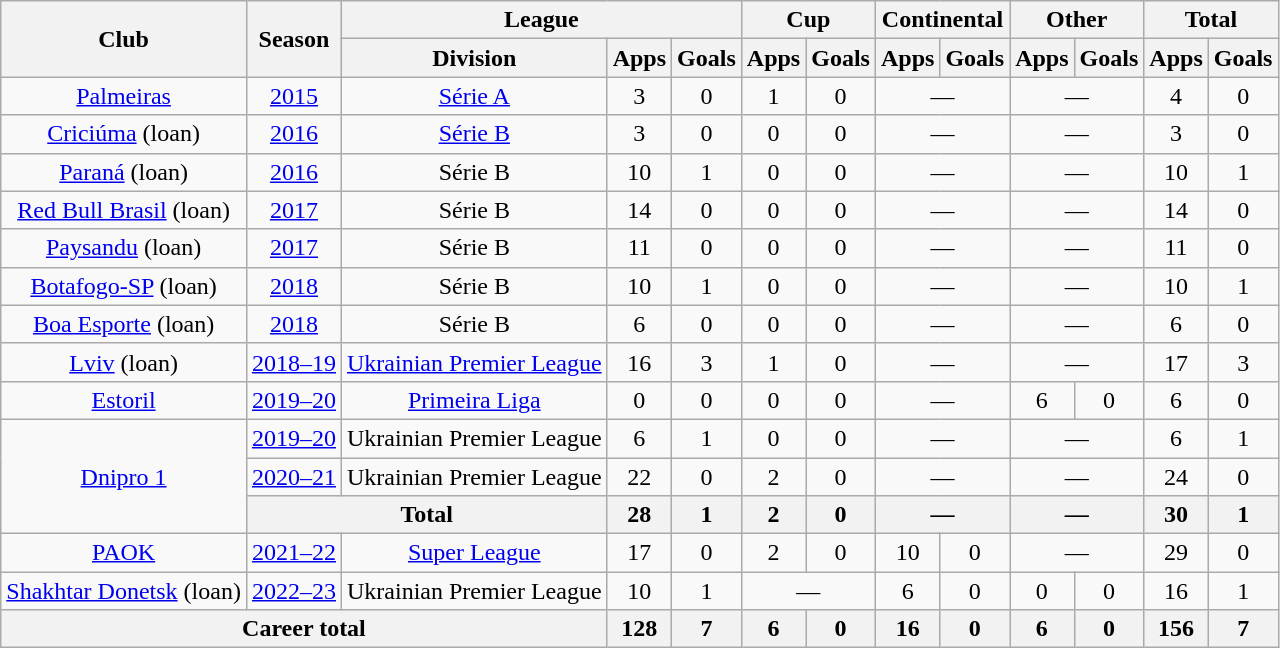<table class="wikitable" style="text-align:center">
<tr>
<th rowspan="2">Club</th>
<th rowspan="2">Season</th>
<th colspan="3">League</th>
<th colspan="2">Cup</th>
<th colspan="2">Continental</th>
<th colspan="2">Other</th>
<th colspan="2">Total</th>
</tr>
<tr>
<th>Division</th>
<th>Apps</th>
<th>Goals</th>
<th>Apps</th>
<th>Goals</th>
<th>Apps</th>
<th>Goals</th>
<th>Apps</th>
<th>Goals</th>
<th>Apps</th>
<th>Goals</th>
</tr>
<tr>
<td rowspan="1"><a href='#'>Palmeiras</a></td>
<td><a href='#'>2015</a></td>
<td rowspan="1"><a href='#'>Série A</a></td>
<td>3</td>
<td>0</td>
<td>1</td>
<td>0</td>
<td colspan="2">—</td>
<td colspan="2">—</td>
<td>4</td>
<td>0</td>
</tr>
<tr>
<td><a href='#'>Criciúma</a> (loan)</td>
<td><a href='#'>2016</a></td>
<td><a href='#'>Série B</a></td>
<td>3</td>
<td>0</td>
<td>0</td>
<td>0</td>
<td colspan="2">—</td>
<td colspan="2">—</td>
<td>3</td>
<td>0</td>
</tr>
<tr>
<td><a href='#'>Paraná</a> (loan)</td>
<td><a href='#'>2016</a></td>
<td>Série B</td>
<td>10</td>
<td>1</td>
<td>0</td>
<td>0</td>
<td colspan="2">—</td>
<td colspan="2">—</td>
<td>10</td>
<td>1</td>
</tr>
<tr>
<td><a href='#'>Red Bull Brasil</a> (loan)</td>
<td><a href='#'>2017</a></td>
<td>Série B</td>
<td>14</td>
<td>0</td>
<td>0</td>
<td>0</td>
<td colspan="2">—</td>
<td colspan="2">—</td>
<td>14</td>
<td>0</td>
</tr>
<tr>
<td><a href='#'>Paysandu</a> (loan)</td>
<td><a href='#'>2017</a></td>
<td>Série B</td>
<td>11</td>
<td>0</td>
<td>0</td>
<td>0</td>
<td colspan="2">—</td>
<td colspan="2">—</td>
<td>11</td>
<td>0</td>
</tr>
<tr>
<td><a href='#'>Botafogo-SP</a> (loan)</td>
<td><a href='#'>2018</a></td>
<td>Série B</td>
<td>10</td>
<td>1</td>
<td>0</td>
<td>0</td>
<td colspan="2">—</td>
<td colspan="2">—</td>
<td>10</td>
<td>1</td>
</tr>
<tr>
<td><a href='#'>Boa Esporte</a> (loan)</td>
<td><a href='#'>2018</a></td>
<td>Série B</td>
<td>6</td>
<td>0</td>
<td>0</td>
<td>0</td>
<td colspan="2">—</td>
<td colspan="2">—</td>
<td>6</td>
<td>0</td>
</tr>
<tr>
<td><a href='#'>Lviv</a> (loan)</td>
<td><a href='#'>2018–19</a></td>
<td rowspan="1"><a href='#'>Ukrainian Premier League</a></td>
<td>16</td>
<td>3</td>
<td>1</td>
<td>0</td>
<td colspan="2">—</td>
<td colspan="2">—</td>
<td>17</td>
<td>3</td>
</tr>
<tr>
<td><a href='#'>Estoril</a></td>
<td><a href='#'>2019–20</a></td>
<td><a href='#'>Primeira Liga</a></td>
<td>0</td>
<td>0</td>
<td>0</td>
<td>0</td>
<td colspan="2">—</td>
<td>6</td>
<td>0</td>
<td>6</td>
<td>0</td>
</tr>
<tr>
<td rowspan="3"><a href='#'>Dnipro 1</a></td>
<td><a href='#'>2019–20</a></td>
<td>Ukrainian Premier League</td>
<td>6</td>
<td>1</td>
<td>0</td>
<td>0</td>
<td colspan="2">—</td>
<td colspan="2">—</td>
<td>6</td>
<td>1</td>
</tr>
<tr>
<td><a href='#'>2020–21</a></td>
<td>Ukrainian Premier League</td>
<td>22</td>
<td>0</td>
<td>2</td>
<td>0</td>
<td colspan="2">—</td>
<td colspan="2">—</td>
<td>24</td>
<td>0</td>
</tr>
<tr>
<th colspan="2">Total</th>
<th>28</th>
<th>1</th>
<th>2</th>
<th>0</th>
<th colspan="2">—</th>
<th colspan="2">—</th>
<th>30</th>
<th>1</th>
</tr>
<tr>
<td><a href='#'>PAOK</a></td>
<td><a href='#'>2021–22</a></td>
<td rowspan="1"><a href='#'>Super League</a></td>
<td>17</td>
<td>0</td>
<td>2</td>
<td>0</td>
<td>10</td>
<td>0</td>
<td colspan="2">—</td>
<td>29</td>
<td>0</td>
</tr>
<tr>
<td><a href='#'>Shakhtar Donetsk</a> (loan)</td>
<td><a href='#'>2022–23</a></td>
<td>Ukrainian Premier League</td>
<td>10</td>
<td>1</td>
<td colspan="2">—</td>
<td>6</td>
<td>0</td>
<td>0</td>
<td>0</td>
<td>16</td>
<td>1</td>
</tr>
<tr>
<th colspan="3">Career total</th>
<th>128</th>
<th>7</th>
<th>6</th>
<th>0</th>
<th>16</th>
<th>0</th>
<th>6</th>
<th>0</th>
<th>156</th>
<th>7</th>
</tr>
</table>
